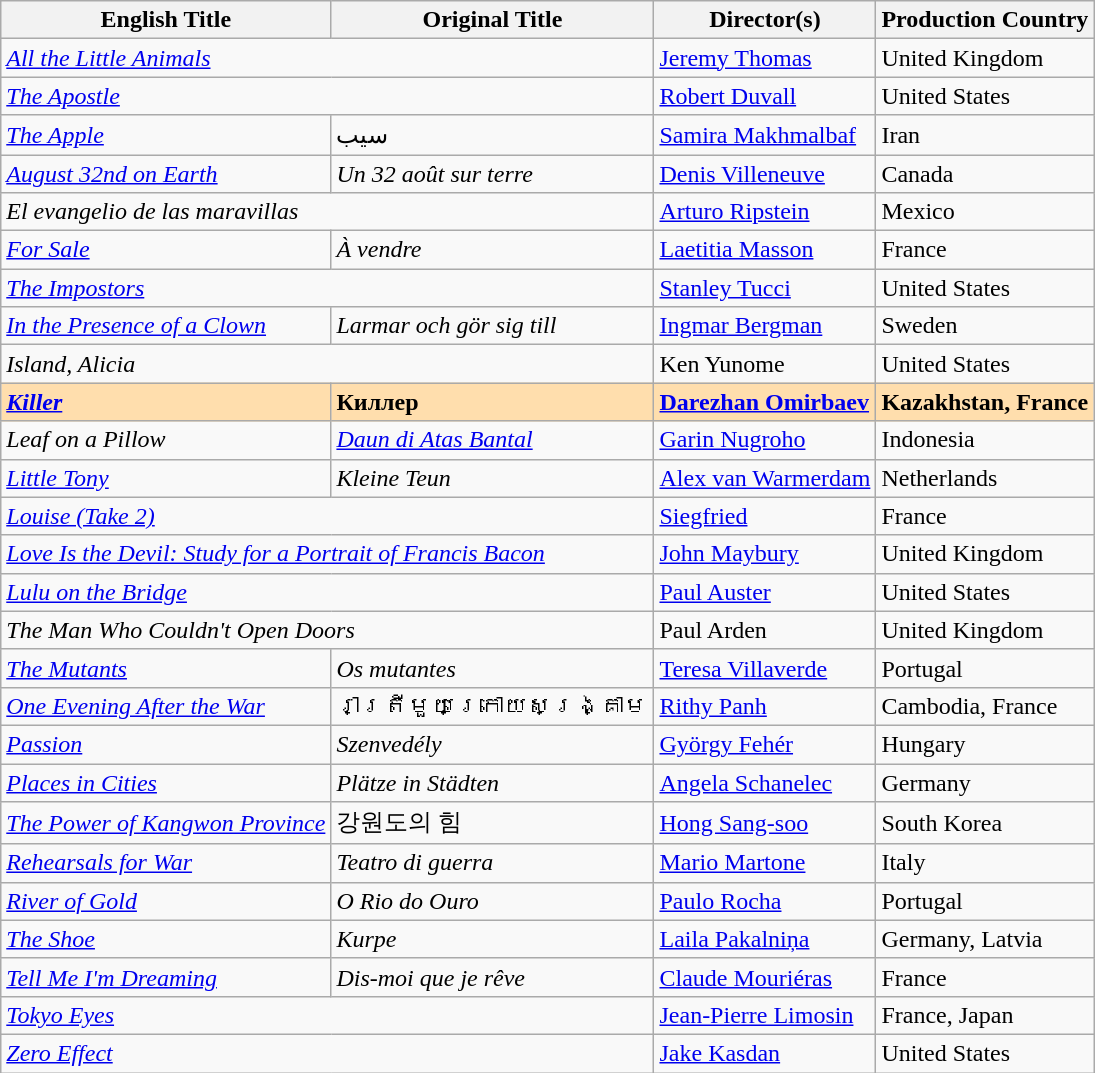<table class="wikitable">
<tr>
<th>English Title</th>
<th>Original Title</th>
<th>Director(s)</th>
<th>Production Country</th>
</tr>
<tr>
<td colspan="2"><em><a href='#'>All the Little Animals</a></em></td>
<td><a href='#'>Jeremy Thomas</a></td>
<td>United Kingdom</td>
</tr>
<tr>
<td colspan="2"><em><a href='#'>The Apostle</a></em></td>
<td><a href='#'>Robert Duvall</a></td>
<td>United States</td>
</tr>
<tr>
<td><em><a href='#'>The Apple</a></em></td>
<td>سیب</td>
<td><a href='#'>Samira Makhmalbaf</a></td>
<td>Iran</td>
</tr>
<tr>
<td><em><a href='#'>August 32nd on Earth</a></em></td>
<td><em>Un 32 août sur terre</em></td>
<td><a href='#'>Denis Villeneuve</a></td>
<td>Canada</td>
</tr>
<tr>
<td colspan="2"><em>El evangelio de las maravillas</em></td>
<td><a href='#'>Arturo Ripstein</a></td>
<td>Mexico</td>
</tr>
<tr>
<td><em><a href='#'>For Sale</a></em></td>
<td><em>À vendre</em></td>
<td><a href='#'>Laetitia Masson</a></td>
<td>France</td>
</tr>
<tr>
<td colspan="2"><em><a href='#'>The Impostors</a></em></td>
<td><a href='#'>Stanley Tucci</a></td>
<td>United States</td>
</tr>
<tr>
<td><em><a href='#'>In the Presence of a Clown</a></em></td>
<td><em>Larmar och gör sig till</em></td>
<td><a href='#'>Ingmar Bergman</a></td>
<td>Sweden</td>
</tr>
<tr>
<td colspan="2"><em>Island, Alicia</em></td>
<td>Ken Yunome</td>
<td>United States</td>
</tr>
<tr style="background:#FFDEAD;">
<td><em><a href='#'><strong>Killer</strong></a></em></td>
<td><strong>Киллер</strong></td>
<td><strong><a href='#'>Darezhan Omirbaev</a></strong></td>
<td><strong>Kazakhstan, France</strong></td>
</tr>
<tr>
<td><em>Leaf on a Pillow</em></td>
<td><em><a href='#'>Daun di Atas Bantal</a></em></td>
<td><a href='#'>Garin Nugroho</a></td>
<td>Indonesia</td>
</tr>
<tr>
<td><em><a href='#'>Little Tony</a></em></td>
<td><em>Kleine Teun</em></td>
<td><a href='#'>Alex van Warmerdam</a></td>
<td>Netherlands</td>
</tr>
<tr>
<td colspan="2"><em><a href='#'>Louise (Take 2)</a></em></td>
<td><a href='#'>Siegfried</a></td>
<td>France</td>
</tr>
<tr>
<td colspan="2"><em><a href='#'>Love Is the Devil: Study for a Portrait of Francis Bacon</a></em></td>
<td><a href='#'>John Maybury</a></td>
<td>United Kingdom</td>
</tr>
<tr>
<td colspan="2"><em><a href='#'>Lulu on the Bridge</a></em></td>
<td><a href='#'>Paul Auster</a></td>
<td>United States</td>
</tr>
<tr>
<td colspan="2"><em>The Man Who Couldn't Open Doors</em></td>
<td>Paul Arden</td>
<td>United Kingdom</td>
</tr>
<tr>
<td><em><a href='#'>The Mutants</a></em></td>
<td><em>Os mutantes</em></td>
<td><a href='#'>Teresa Villaverde</a></td>
<td>Portugal</td>
</tr>
<tr>
<td><em><a href='#'>One Evening After the War</a></em></td>
<td>រាត្រីមួយក្រោយសង្គ្រាម</td>
<td><a href='#'>Rithy Panh</a></td>
<td>Cambodia, France</td>
</tr>
<tr>
<td><em><a href='#'>Passion</a></em></td>
<td><em>Szenvedély</em></td>
<td><a href='#'>György Fehér</a></td>
<td>Hungary</td>
</tr>
<tr>
<td><em><a href='#'>Places in Cities</a></em></td>
<td><em>Plätze in Städten</em></td>
<td><a href='#'>Angela Schanelec</a></td>
<td>Germany</td>
</tr>
<tr>
<td><em><a href='#'>The Power of Kangwon Province</a></em></td>
<td>강원도의 힘</td>
<td><a href='#'>Hong Sang-soo</a></td>
<td>South Korea</td>
</tr>
<tr>
<td><em><a href='#'>Rehearsals for War</a></em></td>
<td><em>Teatro di guerra</em></td>
<td><a href='#'>Mario Martone</a></td>
<td>Italy</td>
</tr>
<tr>
<td><em><a href='#'>River of Gold</a></em></td>
<td><em>O Rio do Ouro</em></td>
<td><a href='#'>Paulo Rocha</a></td>
<td>Portugal</td>
</tr>
<tr>
<td><em><a href='#'>The Shoe</a></em></td>
<td><em>Kurpe</em></td>
<td><a href='#'>Laila Pakalniņa</a></td>
<td>Germany, Latvia</td>
</tr>
<tr>
<td><em><a href='#'>Tell Me I'm Dreaming</a></em></td>
<td><em>Dis-moi que je rêve</em></td>
<td><a href='#'>Claude Mouriéras</a></td>
<td>France</td>
</tr>
<tr>
<td colspan="2"><em><a href='#'>Tokyo Eyes</a></em></td>
<td><a href='#'>Jean-Pierre Limosin</a></td>
<td>France, Japan</td>
</tr>
<tr>
<td colspan="2"><em><a href='#'>Zero Effect</a></em></td>
<td><a href='#'>Jake Kasdan</a></td>
<td>United States</td>
</tr>
</table>
